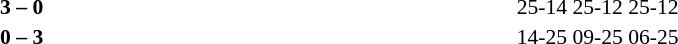<table width=100% cellspacing=1>
<tr>
<th width=20%></th>
<th width=12%></th>
<th width=20%></th>
<th width=33%></th>
<td></td>
</tr>
<tr style=font-size:90%>
<td align=right><strong></strong></td>
<td align=center><strong>3 – 0</strong></td>
<td></td>
<td>25-14 25-12 25-12</td>
<td></td>
</tr>
<tr style=font-size:90%>
<td align=right></td>
<td align=center><strong>0 – 3</strong></td>
<td><strong></strong></td>
<td>14-25 09-25 06-25</td>
</tr>
</table>
